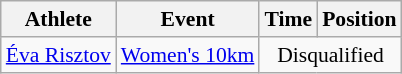<table class="wikitable" border="1" style="font-size:90%">
<tr>
<th>Athlete</th>
<th>Event</th>
<th>Time</th>
<th>Position</th>
</tr>
<tr>
<td rowspan=1><a href='#'>Éva Risztov</a></td>
<td><a href='#'>Women's 10km</a></td>
<td colspan= 2 align=center>Disqualified</td>
</tr>
</table>
